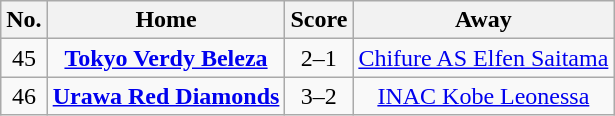<table class="wikitable" style="text-align: center">
<tr>
<th>No.</th>
<th>Home</th>
<th>Score</th>
<th>Away</th>
</tr>
<tr>
<td>45</td>
<td><strong><a href='#'>Tokyo Verdy Beleza</a></strong></td>
<td>2–1</td>
<td><a href='#'>Chifure AS Elfen Saitama</a></td>
</tr>
<tr>
<td>46</td>
<td><strong><a href='#'>Urawa Red Diamonds</a></strong></td>
<td>3–2</td>
<td><a href='#'>INAC Kobe Leonessa</a></td>
</tr>
</table>
